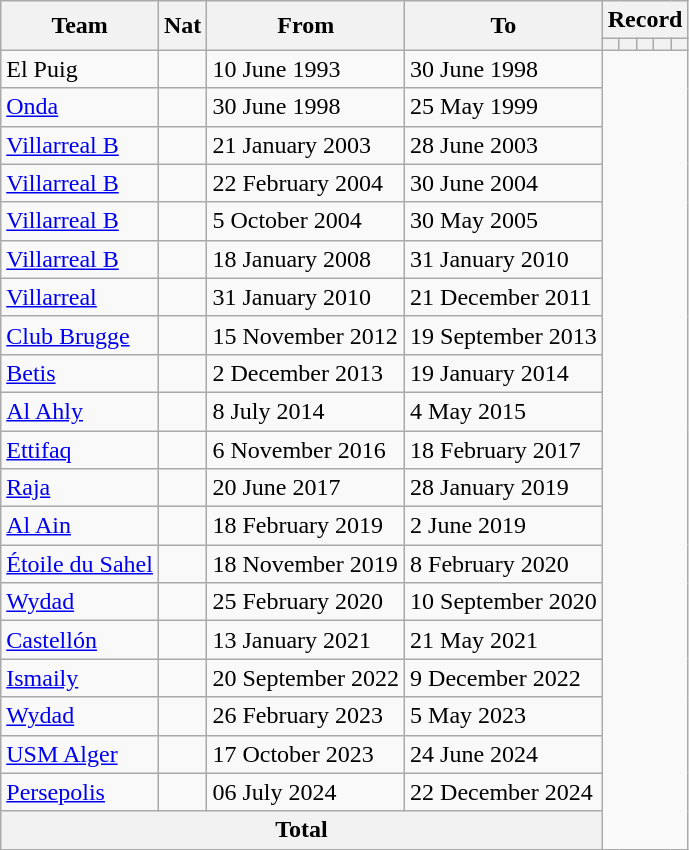<table class="wikitable" style="text-align: center">
<tr>
<th rowspan="2">Team</th>
<th rowspan="2">Nat</th>
<th rowspan="2">From</th>
<th rowspan="2">To</th>
<th colspan="8">Record</th>
</tr>
<tr>
<th></th>
<th></th>
<th></th>
<th></th>
<th></th>
</tr>
<tr>
<td align=left>El Puig</td>
<td></td>
<td align=left>10 June 1993</td>
<td align=left>30 June 1998<br></td>
</tr>
<tr>
<td align=left><a href='#'>Onda</a></td>
<td></td>
<td align=left>30 June 1998</td>
<td align=left>25 May 1999<br></td>
</tr>
<tr>
<td align=left><a href='#'>Villarreal B</a></td>
<td></td>
<td align=left>21 January 2003</td>
<td align=left>28 June 2003<br></td>
</tr>
<tr>
<td align=left><a href='#'>Villarreal B</a></td>
<td></td>
<td align=left>22 February 2004</td>
<td align=left>30 June 2004<br></td>
</tr>
<tr>
<td align=left><a href='#'>Villarreal B</a></td>
<td></td>
<td align=left>5 October 2004</td>
<td align=left>30 May 2005<br></td>
</tr>
<tr>
<td align=left><a href='#'>Villarreal B</a></td>
<td></td>
<td align=left>18 January 2008</td>
<td align=left>31 January 2010<br></td>
</tr>
<tr>
<td align=left><a href='#'>Villarreal</a></td>
<td></td>
<td align=left>31 January 2010</td>
<td align=left>21 December 2011<br></td>
</tr>
<tr>
<td align=left><a href='#'>Club Brugge</a></td>
<td></td>
<td align=left>15 November 2012</td>
<td align=left>19 September 2013<br></td>
</tr>
<tr>
<td align=left><a href='#'>Betis</a></td>
<td></td>
<td align=left>2 December 2013</td>
<td align=left>19 January 2014<br></td>
</tr>
<tr>
<td align=left><a href='#'>Al Ahly</a></td>
<td></td>
<td align=left>8 July 2014</td>
<td align=left>4 May 2015<br></td>
</tr>
<tr>
<td align=left><a href='#'>Ettifaq</a></td>
<td></td>
<td align=left>6 November 2016</td>
<td align=left>18 February 2017<br></td>
</tr>
<tr>
<td align=left><a href='#'>Raja</a></td>
<td></td>
<td align=left>20 June 2017</td>
<td align=left>28 January 2019<br></td>
</tr>
<tr>
<td align=left><a href='#'>Al Ain</a></td>
<td></td>
<td align=left>18 February 2019</td>
<td align=left>2 June 2019<br></td>
</tr>
<tr>
<td align=left><a href='#'>Étoile du Sahel</a></td>
<td></td>
<td align=left>18 November 2019</td>
<td align=left>8 February 2020<br></td>
</tr>
<tr>
<td align=left><a href='#'>Wydad</a></td>
<td></td>
<td align=left>25 February 2020</td>
<td align=left>10 September 2020<br></td>
</tr>
<tr>
<td align=left><a href='#'>Castellón</a></td>
<td></td>
<td align=left>13 January 2021</td>
<td align=left>21 May 2021<br></td>
</tr>
<tr>
<td align=left><a href='#'>Ismaily</a></td>
<td></td>
<td align=left>20 September 2022</td>
<td align=left>9 December 2022<br></td>
</tr>
<tr>
<td align=left><a href='#'>Wydad</a></td>
<td></td>
<td align=left>26 February 2023</td>
<td align=left>5 May 2023<br></td>
</tr>
<tr>
<td align=left><a href='#'>USM Alger</a></td>
<td></td>
<td align=left>17 October 2023</td>
<td align=left>24 June 2024<br></td>
</tr>
<tr>
<td align=left><a href='#'>Persepolis</a></td>
<td></td>
<td align=left>06 July 2024</td>
<td align=left>22 December 2024<br></td>
</tr>
<tr>
<th colspan=4>Total<br></th>
</tr>
</table>
